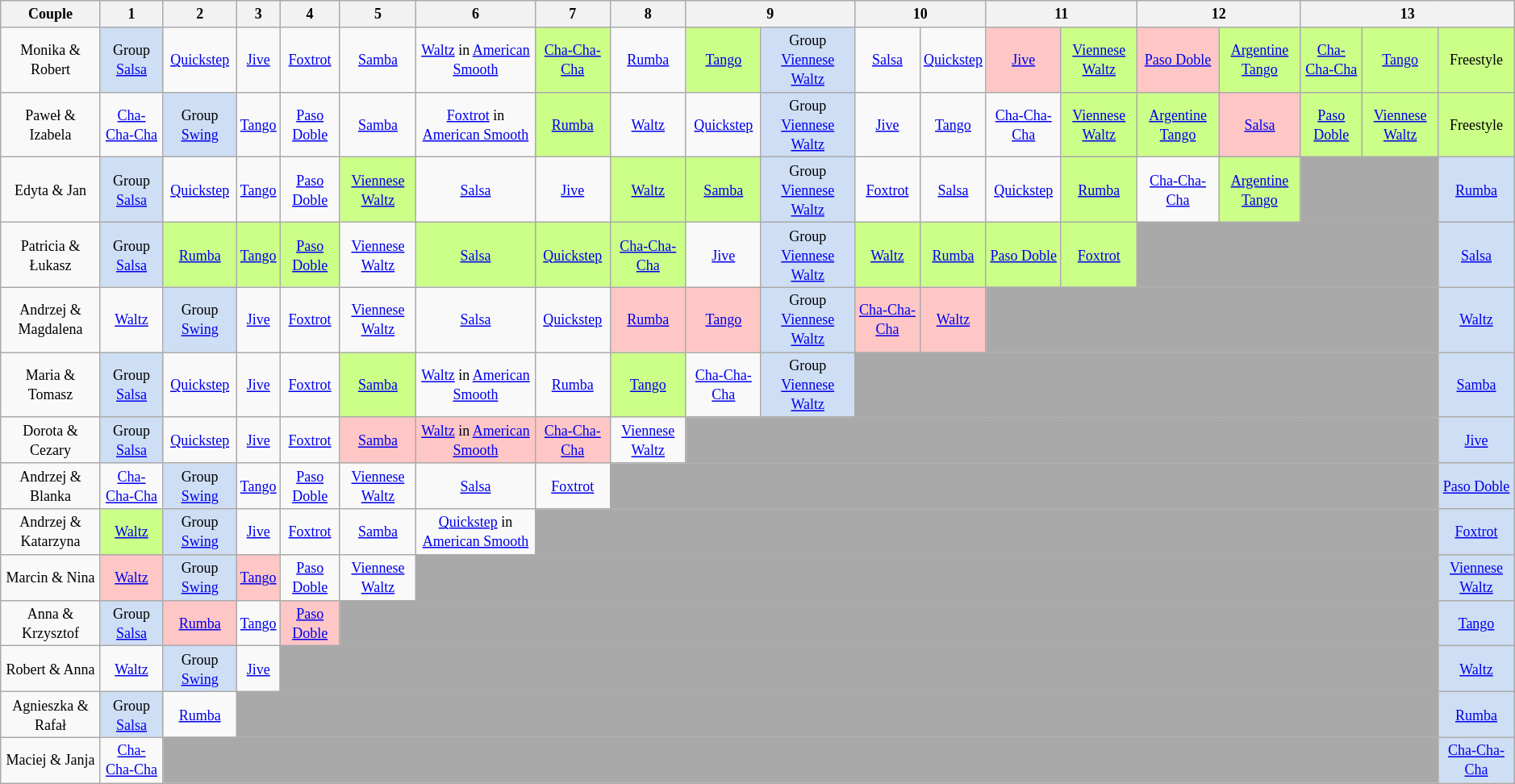<table class="wikitable" style="text-align:center; font-size:75%; line-height:16px">
<tr>
<th>Couple</th>
<th>1</th>
<th>2</th>
<th>3</th>
<th>4</th>
<th>5</th>
<th>6</th>
<th>7</th>
<th>8</th>
<th colspan=2>9</th>
<th colspan=2>10</th>
<th colspan=2>11</th>
<th colspan=2>12</th>
<th colspan=3>13</th>
</tr>
<tr>
<td style="text-align:center;">Monika & Robert</td>
<td style="background:#CEDEF4;text-align:center;">Group <a href='#'>Salsa</a></td>
<td style="text-align:center;"><a href='#'>Quickstep</a></td>
<td style="text-align:center;"><a href='#'>Jive</a></td>
<td style="text-align:center;"><a href='#'>Foxtrot</a></td>
<td style="text-align:center;"><a href='#'>Samba</a></td>
<td style="text-align:center;"><a href='#'>Waltz</a> in <a href='#'>American Smooth</a></td>
<td style="background:#ccff88;text-align:center;"><a href='#'>Cha-Cha-Cha</a></td>
<td style="text-align:center;"><a href='#'>Rumba</a></td>
<td style="background:#ccff88;text-align:center;"><a href='#'>Tango</a></td>
<td style="background:#CEDEF4;text-align:center;">Group <a href='#'>Viennese Waltz</a></td>
<td style="text-align:center;"><a href='#'>Salsa</a></td>
<td style="text-align:center;"><a href='#'>Quickstep</a></td>
<td style="background:#ffc6c6;text-align:center;"><a href='#'>Jive</a></td>
<td style="background:#ccff88;text-align:center;"><a href='#'>Viennese Waltz</a></td>
<td style="background:#ffc6c6;text-align:center;"><a href='#'>Paso Doble</a></td>
<td style="background:#ccff88;text-align:center;"><a href='#'>Argentine Tango</a></td>
<td style="background:#ccff88;text-align:center;"><a href='#'>Cha-Cha-Cha</a></td>
<td style="background:#ccff88;text-align:center;"><a href='#'>Tango</a></td>
<td style="background:#ccff88;text-align:center;">Freestyle</td>
</tr>
<tr>
<td style="text-align:center;">Paweł & Izabela</td>
<td style="text-align:center;"><a href='#'>Cha-Cha-Cha</a></td>
<td style="background:#CEDEF4;text-align:center;">Group <a href='#'>Swing</a></td>
<td style="text-align:center;"><a href='#'>Tango</a></td>
<td style="text-align:center;"><a href='#'>Paso Doble</a></td>
<td style="text-align:center;"><a href='#'>Samba</a></td>
<td style="text-align:center;"><a href='#'>Foxtrot</a> in <a href='#'>American Smooth</a></td>
<td style="background:#ccff88;text-align:center;"><a href='#'>Rumba</a></td>
<td style="text-align:center;"><a href='#'>Waltz</a></td>
<td style="text-align:center;"><a href='#'>Quickstep</a></td>
<td style="background:#CEDEF4;text-align:center;">Group <a href='#'>Viennese Waltz</a></td>
<td style="text-align:center;"><a href='#'>Jive</a></td>
<td style="text-align:center;"><a href='#'>Tango</a></td>
<td style="text-align:center;"><a href='#'>Cha-Cha-Cha</a></td>
<td style="background:#ccff88;text-align:center;"><a href='#'>Viennese Waltz</a></td>
<td style="background:#ccff88;text-align:center;"><a href='#'>Argentine Tango</a></td>
<td style="background:#ffc6c6;text-align:center;"><a href='#'>Salsa</a></td>
<td style="background:#ccff88;text-align:center;"><a href='#'>Paso Doble</a></td>
<td style="background:#ccff88;text-align:center;"><a href='#'>Viennese Waltz</a></td>
<td style="background:#ccff88;text-align:center;">Freestyle</td>
</tr>
<tr>
<td style="text-align:center;">Edyta & Jan</td>
<td style="background:#CEDEF4;text-align:center;">Group <a href='#'>Salsa</a></td>
<td style="text-align:center;"><a href='#'>Quickstep</a></td>
<td style="text-align:center;"><a href='#'>Tango</a></td>
<td style="text-align:center;"><a href='#'>Paso Doble</a></td>
<td style="background:#ccff88;text-align:center;"><a href='#'>Viennese Waltz</a></td>
<td style="text-align:center;"><a href='#'>Salsa</a></td>
<td style="text-align:center;"><a href='#'>Jive</a></td>
<td style="background:#ccff88;text-align:center;"><a href='#'>Waltz</a></td>
<td style="background:#ccff88;text-align:center;"><a href='#'>Samba</a></td>
<td style="background:#CEDEF4;text-align:center;">Group <a href='#'>Viennese Waltz</a></td>
<td style="text-align:center;"><a href='#'>Foxtrot</a></td>
<td style="text-align:center;"><a href='#'>Salsa</a></td>
<td style="text-align:center;"><a href='#'>Quickstep</a></td>
<td style="background:#ccff88;text-align:center;"><a href='#'>Rumba</a></td>
<td style="text-align:center;"><a href='#'>Cha-Cha-Cha</a></td>
<td style="background:#ccff88;text-align:center;"><a href='#'>Argentine Tango</a></td>
<td style="background:darkgrey" colspan="2"></td>
<td style="background:#CEDEF4;text-align:center;"><a href='#'>Rumba</a></td>
</tr>
<tr>
<td style="text-align:center;">Patricia & Łukasz</td>
<td style="background:#CEDEF4;text-align:center;">Group <a href='#'>Salsa</a></td>
<td style="background:#ccff88;text-align:center;"><a href='#'>Rumba</a></td>
<td style="background:#ccff88;text-align:center;"><a href='#'>Tango</a></td>
<td style="background:#ccff88;text-align:center;"><a href='#'>Paso Doble</a></td>
<td style="text-align:center;"><a href='#'>Viennese Waltz</a></td>
<td style="background:#ccff88;text-align:center;"><a href='#'>Salsa</a></td>
<td style="background:#ccff88;text-align:center;"><a href='#'>Quickstep</a></td>
<td style="background:#ccff88;text-align:center;"><a href='#'>Cha-Cha-Cha</a></td>
<td style="text-align:center;"><a href='#'>Jive</a></td>
<td style="background:#CEDEF4;text-align:center;">Group <a href='#'>Viennese Waltz</a></td>
<td style="background:#ccff88;text-align:center;"><a href='#'>Waltz</a></td>
<td style="background:#ccff88;text-align:center;"><a href='#'>Rumba</a></td>
<td style="background:#ccff88;text-align:center;"><a href='#'>Paso Doble</a></td>
<td style="background:#ccff88;text-align:center;"><a href='#'>Foxtrot</a></td>
<td style="background:darkgrey" colspan="4"></td>
<td style="background:#CEDEF4;text-align:center;"><a href='#'>Salsa</a></td>
</tr>
<tr>
<td style="text-align:center;">Andrzej & Magdalena</td>
<td style="text-align:center;"><a href='#'>Waltz</a></td>
<td style="background:#CEDEF4;text-align:center;">Group <a href='#'>Swing</a></td>
<td style="text-align:center;"><a href='#'>Jive</a></td>
<td style="text-align:center;"><a href='#'>Foxtrot</a></td>
<td style="text-align:center;"><a href='#'>Viennese Waltz</a></td>
<td style="text-align:center;"><a href='#'>Salsa</a></td>
<td style="text-align:center;"><a href='#'>Quickstep</a></td>
<td style="background:#ffc6c6;text-align:center;"><a href='#'>Rumba</a></td>
<td style="background:#ffc6c6;text-align:center;"><a href='#'>Tango</a></td>
<td style="background:#CEDEF4;text-align:center;">Group <a href='#'>Viennese Waltz</a></td>
<td style="background:#ffc6c6;text-align:center;"><a href='#'>Cha-Cha-Cha</a></td>
<td style="background:#ffc6c6;text-align:center;"><a href='#'>Waltz</a></td>
<td style="background:darkgrey" colspan="6"></td>
<td style="background:#CEDEF4;text-align:center;"><a href='#'>Waltz</a></td>
</tr>
<tr>
<td style="text-align:center;">Maria & Tomasz</td>
<td style="background:#CEDEF4;text-align:center;">Group <a href='#'>Salsa</a></td>
<td style="text-align:center;"><a href='#'>Quickstep</a></td>
<td style="text-align:center;"><a href='#'>Jive</a></td>
<td style="text-align:center;"><a href='#'>Foxtrot</a></td>
<td style="background:#ccff88;text-align:center;"><a href='#'>Samba</a></td>
<td style="text-align:center;"><a href='#'>Waltz</a> in <a href='#'>American Smooth</a></td>
<td style="text-align:center;"><a href='#'>Rumba</a></td>
<td style="background:#ccff88;text-align:center;"><a href='#'>Tango</a></td>
<td style="text-align:center;"><a href='#'>Cha-Cha-Cha</a></td>
<td style="background:#CEDEF4;text-align:center;">Group <a href='#'>Viennese Waltz</a></td>
<td style="background:darkgrey" colspan="8"></td>
<td style="background:#CEDEF4;text-align:center;"><a href='#'>Samba</a></td>
</tr>
<tr>
<td style="text-align:center;">Dorota & Cezary</td>
<td style="background:#CEDEF4;text-align:center;">Group <a href='#'>Salsa</a></td>
<td style="text-align:center;"><a href='#'>Quickstep</a></td>
<td style="text-align:center;"><a href='#'>Jive</a></td>
<td style="text-align:center;"><a href='#'>Foxtrot</a></td>
<td style="background:#ffc6c6;text-align:center;"><a href='#'>Samba</a></td>
<td style="background:#ffc6c6;text-align:center;"><a href='#'>Waltz</a> in <a href='#'>American Smooth</a></td>
<td style="background:#ffc6c6;text-align:center;"><a href='#'>Cha-Cha-Cha</a></td>
<td style="text-align:center;"><a href='#'>Viennese Waltz</a></td>
<td style="background:darkgrey" colspan="10"></td>
<td style="background:#CEDEF4;text-align:center;"><a href='#'>Jive</a></td>
</tr>
<tr>
<td style="text-align:center;">Andrzej & Blanka</td>
<td style="text-align:center;"><a href='#'>Cha-Cha-Cha</a></td>
<td style="background:#CEDEF4;text-align:center;">Group <a href='#'>Swing</a></td>
<td style="text-align:center;"><a href='#'>Tango</a></td>
<td style="text-align:center;"><a href='#'>Paso Doble</a></td>
<td style="text-align:center;"><a href='#'>Viennese Waltz</a></td>
<td style="text-align:center;"><a href='#'>Salsa</a></td>
<td style="text-align:center;"><a href='#'>Foxtrot</a></td>
<td style="background:darkgrey" colspan="11"></td>
<td style="background:#CEDEF4;text-align:center;"><a href='#'>Paso Doble</a></td>
</tr>
<tr>
<td style="text-align:center;">Andrzej & Katarzyna</td>
<td style="background:#ccff88;text-align:center;"><a href='#'>Waltz</a></td>
<td style="background:#CEDEF4;text-align:center;">Group <a href='#'>Swing</a></td>
<td style="text-align:center;"><a href='#'>Jive</a></td>
<td style="text-align:center;"><a href='#'>Foxtrot</a></td>
<td style="text-align:center;"><a href='#'>Samba</a></td>
<td style="text-align:center;"><a href='#'>Quickstep</a> in <a href='#'>American Smooth</a></td>
<td style="background:darkgrey" colspan="12"></td>
<td style="background:#CEDEF4;text-align:center;"><a href='#'>Foxtrot</a></td>
</tr>
<tr>
<td style="text-align:center;">Marcin & Nina</td>
<td style="background:#ffc6c6;text-align:center;"><a href='#'>Waltz</a></td>
<td style="background:#CEDEF4;text-align:center;">Group <a href='#'>Swing</a></td>
<td style="background:#ffc6c6;text-align:center;"><a href='#'>Tango</a></td>
<td style="text-align:center;"><a href='#'>Paso Doble</a></td>
<td style="text-align:center;"><a href='#'>Viennese Waltz</a></td>
<td style="background:darkgrey" colspan="13"></td>
<td style="background:#CEDEF4;text-align:center;"><a href='#'>Viennese Waltz</a></td>
</tr>
<tr>
<td style="text-align:center;">Anna & Krzysztof</td>
<td style="background:#CEDEF4;text-align:center;">Group <a href='#'>Salsa</a></td>
<td style="background:#ffc6c6;text-align:center;"><a href='#'>Rumba</a></td>
<td style="text-align:center;"><a href='#'>Tango</a></td>
<td style="background:#ffc6c6;text-align:center;"><a href='#'>Paso Doble</a></td>
<td style="background:darkgrey" colspan="14"></td>
<td style="background:#CEDEF4;text-align:center;"><a href='#'>Tango</a></td>
</tr>
<tr>
<td style="text-align:center;">Robert & Anna</td>
<td style="text-align:center;"><a href='#'>Waltz</a></td>
<td style="background:#CEDEF4;text-align:center;">Group <a href='#'>Swing</a></td>
<td style="text-align:center;"><a href='#'>Jive</a></td>
<td style="background:darkgrey" colspan="15"></td>
<td style="background:#CEDEF4;text-align:center;"><a href='#'>Waltz</a></td>
</tr>
<tr>
<td style="text-align:center;">Agnieszka & Rafał</td>
<td style="background:#CEDEF4;text-align:center;">Group <a href='#'>Salsa</a></td>
<td style="text-align:center;"><a href='#'>Rumba</a></td>
<td style="background:darkgrey" colspan="16"></td>
<td style="background:#CEDEF4;text-align:center;"><a href='#'>Rumba</a></td>
</tr>
<tr>
<td style="text-align:center;">Maciej & Janja</td>
<td style="text-align:center;"><a href='#'>Cha-Cha-Cha</a></td>
<td style="background:darkgrey" colspan="17"></td>
<td style="background:#CEDEF4;text-align:center;"><a href='#'>Cha-Cha-Cha</a></td>
</tr>
</table>
